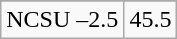<table class="wikitable">
<tr align="center">
</tr>
<tr align="center">
<td>NCSU –2.5</td>
<td>45.5</td>
</tr>
</table>
